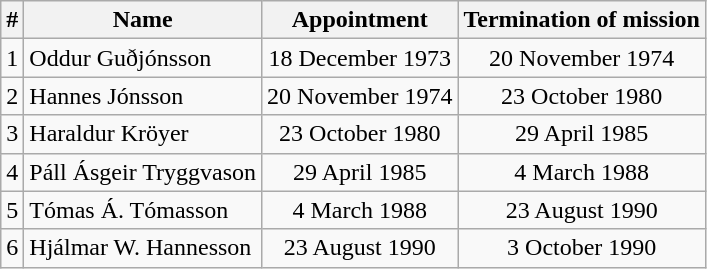<table class="wikitable">
<tr>
<th>#</th>
<th>Name</th>
<th>Appointment</th>
<th>Termination of mission</th>
</tr>
<tr>
<td style="text-align: right;">1</td>
<td>Oddur Guðjónsson</td>
<td style="text-align: center;">18 December 1973</td>
<td style="text-align: center;">20 November 1974</td>
</tr>
<tr>
<td style="text-align: right;">2</td>
<td>Hannes Jónsson</td>
<td style="text-align: center;">20 November 1974</td>
<td style="text-align: center;">23 October 1980</td>
</tr>
<tr>
<td style="text-align: right;">3</td>
<td>Haraldur Kröyer</td>
<td style="text-align: center;">23 October 1980</td>
<td style="text-align: center;">29 April 1985</td>
</tr>
<tr>
<td style="text-align: right;">4</td>
<td>Páll Ásgeir Tryggvason</td>
<td style="text-align: center;">29 April 1985</td>
<td style="text-align: center;">4 March 1988</td>
</tr>
<tr>
<td style="text-align: right;">5</td>
<td>Tómas Á. Tómasson</td>
<td style="text-align: center;">4 March 1988</td>
<td style="text-align: center;">23 August 1990</td>
</tr>
<tr>
<td style="text-align: right;">6</td>
<td>Hjálmar W. Hannesson</td>
<td style="text-align: center;">23 August 1990</td>
<td style="text-align: center;">3 October 1990</td>
</tr>
</table>
